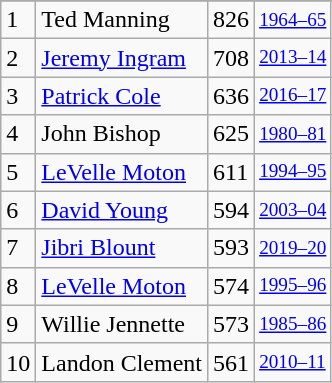<table class="wikitable">
<tr>
</tr>
<tr>
<td>1</td>
<td>Ted Manning</td>
<td>826</td>
<td style="font-size:80%;"><a href='#'>1964–65</a></td>
</tr>
<tr>
<td>2</td>
<td><a href='#'>Jeremy Ingram</a></td>
<td>708</td>
<td style="font-size:80%;"><a href='#'>2013–14</a></td>
</tr>
<tr>
<td>3</td>
<td><a href='#'>Patrick Cole</a></td>
<td>636</td>
<td style="font-size:80%;"><a href='#'>2016–17</a></td>
</tr>
<tr>
<td>4</td>
<td>John Bishop</td>
<td>625</td>
<td style="font-size:80%;"><a href='#'>1980–81</a></td>
</tr>
<tr>
<td>5</td>
<td><a href='#'>LeVelle Moton</a></td>
<td>611</td>
<td style="font-size:80%;"><a href='#'>1994–95</a></td>
</tr>
<tr>
<td>6</td>
<td><a href='#'>David Young</a></td>
<td>594</td>
<td style="font-size:80%;"><a href='#'>2003–04</a></td>
</tr>
<tr>
<td>7</td>
<td><a href='#'>Jibri Blount</a></td>
<td>593</td>
<td style="font-size:80%;"><a href='#'>2019–20</a></td>
</tr>
<tr>
<td>8</td>
<td><a href='#'>LeVelle Moton</a></td>
<td>574</td>
<td style="font-size:80%;"><a href='#'>1995–96</a></td>
</tr>
<tr>
<td>9</td>
<td>Willie Jennette</td>
<td>573</td>
<td style="font-size:80%;"><a href='#'>1985–86</a></td>
</tr>
<tr>
<td>10</td>
<td>Landon Clement</td>
<td>561</td>
<td style="font-size:80%;"><a href='#'>2010–11</a></td>
</tr>
</table>
